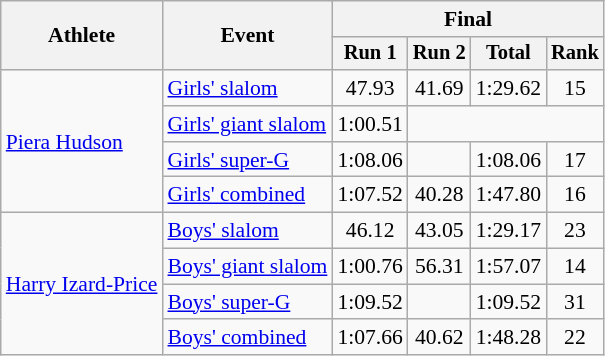<table class="wikitable" style="font-size:90%">
<tr>
<th rowspan="2">Athlete</th>
<th rowspan="2">Event</th>
<th colspan="4">Final</th>
</tr>
<tr style="font-size:95%">
<th>Run 1</th>
<th>Run 2</th>
<th>Total</th>
<th>Rank</th>
</tr>
<tr>
<td rowspan=4><a href='#'>Piera Hudson</a></td>
<td><a href='#'>Girls' slalom</a></td>
<td align="center">47.93</td>
<td align="center">41.69</td>
<td align="center">1:29.62</td>
<td align="center">15</td>
</tr>
<tr>
<td><a href='#'>Girls' giant slalom</a></td>
<td align="center">1:00.51</td>
<td align="center" colspan=3></td>
</tr>
<tr>
<td><a href='#'>Girls' super-G</a></td>
<td align="center">1:08.06</td>
<td></td>
<td align="center">1:08.06</td>
<td align="center">17</td>
</tr>
<tr>
<td><a href='#'>Girls' combined</a></td>
<td align="center">1:07.52</td>
<td align="center">40.28</td>
<td align="center">1:47.80</td>
<td align="center">16</td>
</tr>
<tr>
<td rowspan=4><a href='#'>Harry Izard-Price</a></td>
<td><a href='#'>Boys' slalom</a></td>
<td align="center">46.12</td>
<td align="center">43.05</td>
<td align="center">1:29.17</td>
<td align="center">23</td>
</tr>
<tr>
<td><a href='#'>Boys' giant slalom</a></td>
<td align="center">1:00.76</td>
<td align="center">56.31</td>
<td align="center">1:57.07</td>
<td align="center">14</td>
</tr>
<tr>
<td><a href='#'>Boys' super-G</a></td>
<td align="center">1:09.52</td>
<td></td>
<td align="center">1:09.52</td>
<td align="center">31</td>
</tr>
<tr>
<td><a href='#'>Boys' combined</a></td>
<td align="center">1:07.66</td>
<td align="center">40.62</td>
<td align="center">1:48.28</td>
<td align="center">22</td>
</tr>
</table>
